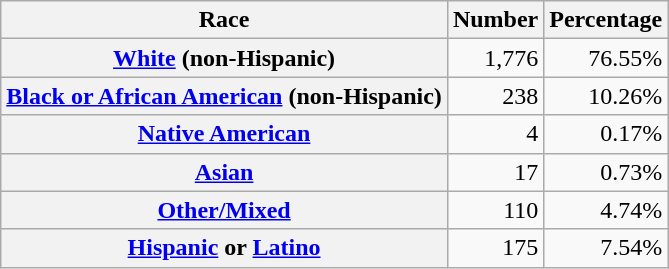<table class="wikitable" style="text-align:right">
<tr>
<th scope="col">Race</th>
<th scope="col">Number</th>
<th scope="col">Percentage</th>
</tr>
<tr>
<th scope="row"><a href='#'>White</a> (non-Hispanic)</th>
<td>1,776</td>
<td>76.55%</td>
</tr>
<tr>
<th scope="row"><a href='#'>Black or African American</a> (non-Hispanic)</th>
<td>238</td>
<td>10.26%</td>
</tr>
<tr>
<th scope="row"><a href='#'>Native American</a></th>
<td>4</td>
<td>0.17%</td>
</tr>
<tr>
<th scope="row"><a href='#'>Asian</a></th>
<td>17</td>
<td>0.73%</td>
</tr>
<tr>
<th scope="row"><a href='#'>Other/Mixed</a></th>
<td>110</td>
<td>4.74%</td>
</tr>
<tr>
<th scope="row"><a href='#'>Hispanic</a> or <a href='#'>Latino</a></th>
<td>175</td>
<td>7.54%</td>
</tr>
</table>
